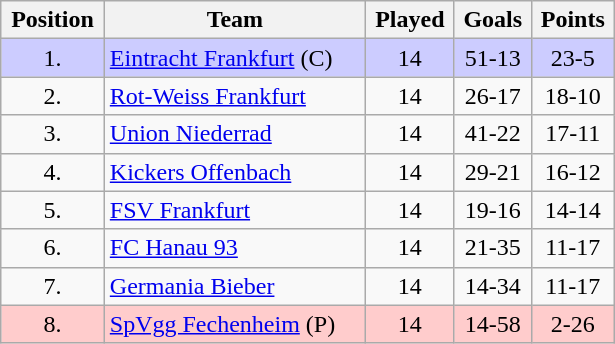<table class="wikitable" style="width:410px; text-align: center;">
<tr>
<th>Position</th>
<th>Team</th>
<th>Played</th>
<th>Goals</th>
<th>Points</th>
</tr>
<tr bgcolor="#ccccff">
<td>1.</td>
<td align="left"><a href='#'>Eintracht Frankfurt</a> (C)</td>
<td>14</td>
<td>51-13</td>
<td>23-5</td>
</tr>
<tr>
<td>2.</td>
<td align="left"><a href='#'>Rot-Weiss Frankfurt</a></td>
<td>14</td>
<td>26-17</td>
<td>18-10</td>
</tr>
<tr>
<td>3.</td>
<td align="left"><a href='#'>Union Niederrad</a></td>
<td>14</td>
<td>41-22</td>
<td>17-11</td>
</tr>
<tr>
<td>4.</td>
<td align="left"><a href='#'>Kickers Offenbach</a></td>
<td>14</td>
<td>29-21</td>
<td>16-12</td>
</tr>
<tr>
<td>5.</td>
<td align="left"><a href='#'>FSV Frankfurt</a></td>
<td>14</td>
<td>19-16</td>
<td>14-14</td>
</tr>
<tr>
<td>6.</td>
<td align="left"><a href='#'>FC Hanau 93</a></td>
<td>14</td>
<td>21-35</td>
<td>11-17</td>
</tr>
<tr>
<td>7.</td>
<td align="left"><a href='#'>Germania Bieber</a></td>
<td>14</td>
<td>14-34</td>
<td>11-17</td>
</tr>
<tr bgcolor="#ffcccc">
<td>8.</td>
<td align="left"><a href='#'>SpVgg Fechenheim</a> (P)</td>
<td>14</td>
<td>14-58</td>
<td>2-26</td>
</tr>
</table>
